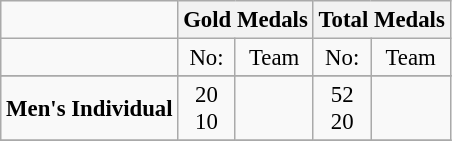<table class="wikitable" style="text-align: center; font-size:95%;">
<tr>
<td></td>
<th colspan=2>Gold Medals</th>
<th colspan=2>Total Medals</th>
</tr>
<tr>
<td></td>
<td>No:</td>
<td>Team</td>
<td>No:</td>
<td>Team</td>
</tr>
<tr>
</tr>
<tr>
<td><strong>Men's Individual</strong></td>
<td>20 <br> 10</td>
<td align="left"> <br> </td>
<td>52 <br> 20</td>
<td align="left"> <br> </td>
</tr>
<tr>
</tr>
</table>
